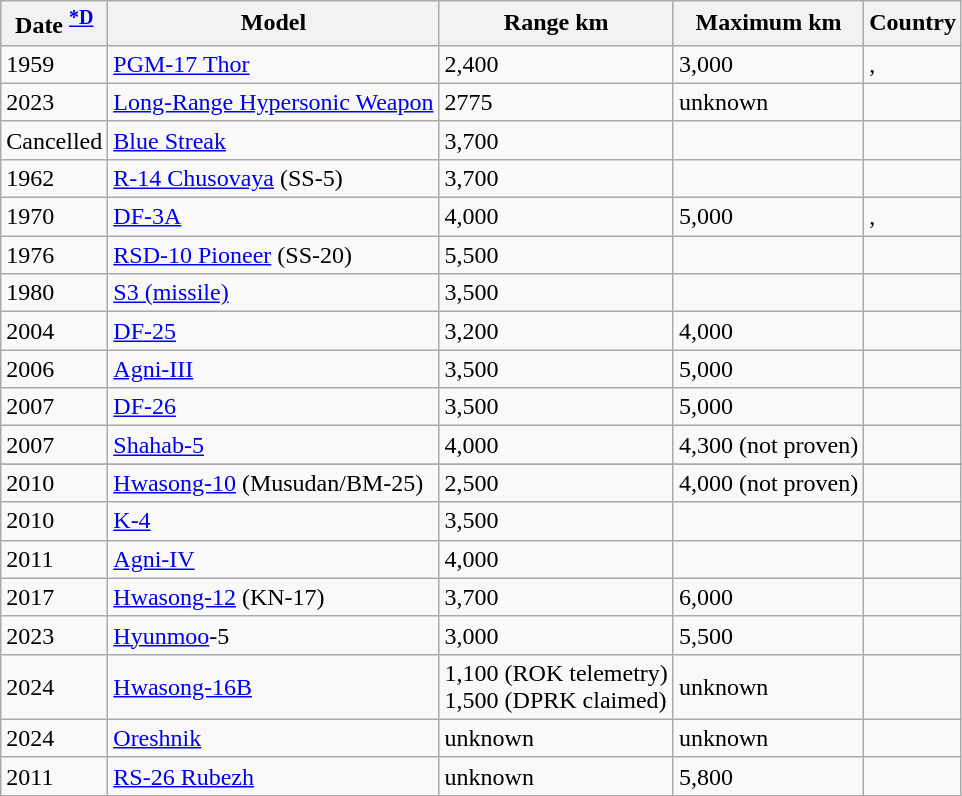<table class="wikitable sortable">
<tr>
<th>Date <sup><a href='#'>*D</a></sup></th>
<th>Model</th>
<th>Range km</th>
<th>Maximum km</th>
<th class="wikitable sortable">Country</th>
</tr>
<tr>
<td>1959</td>
<td><a href='#'>PGM-17 Thor</a></td>
<td>2,400</td>
<td>3,000</td>
<td>, </td>
</tr>
<tr>
<td>2023</td>
<td><a href='#'>Long-Range Hypersonic Weapon</a></td>
<td>2775</td>
<td>unknown</td>
<td></td>
</tr>
<tr>
<td>Cancelled</td>
<td><a href='#'>Blue Streak</a></td>
<td>3,700</td>
<td></td>
<td></td>
</tr>
<tr>
<td>1962</td>
<td><a href='#'>R-14 Chusovaya</a> (SS-5)</td>
<td>3,700</td>
<td></td>
<td></td>
</tr>
<tr>
<td>1970</td>
<td><a href='#'>DF-3A</a></td>
<td>4,000</td>
<td>5,000</td>
<td>, </td>
</tr>
<tr>
<td>1976</td>
<td><a href='#'>RSD-10 Pioneer</a> (SS-20)</td>
<td>5,500</td>
<td></td>
<td></td>
</tr>
<tr>
<td>1980</td>
<td><a href='#'>S3 (missile)</a></td>
<td>3,500</td>
<td></td>
<td></td>
</tr>
<tr>
<td>2004</td>
<td><a href='#'>DF-25</a></td>
<td>3,200</td>
<td>4,000</td>
<td></td>
</tr>
<tr>
<td>2006</td>
<td><a href='#'>Agni-III</a></td>
<td>3,500</td>
<td>5,000</td>
<td></td>
</tr>
<tr>
<td>2007</td>
<td><a href='#'>DF-26</a></td>
<td>3,500</td>
<td>5,000</td>
<td></td>
</tr>
<tr>
<td>2007</td>
<td><a href='#'>Shahab-5</a></td>
<td>4,000</td>
<td>4,300 (not proven)</td>
<td></td>
</tr>
<tr>
</tr>
<tr>
<td>2010</td>
<td><a href='#'>Hwasong-10</a> (Musudan/BM-25)</td>
<td>2,500</td>
<td>4,000 (not proven)</td>
<td></td>
</tr>
<tr>
<td>2010</td>
<td><a href='#'>K-4</a></td>
<td>3,500</td>
<td></td>
<td></td>
</tr>
<tr>
<td>2011</td>
<td><a href='#'>Agni-IV</a></td>
<td>4,000</td>
<td></td>
<td></td>
</tr>
<tr>
<td>2017</td>
<td><a href='#'>Hwasong-12</a> (KN-17)</td>
<td>3,700</td>
<td>6,000</td>
<td></td>
</tr>
<tr>
<td>2023</td>
<td><a href='#'>Hyunmoo</a>-5</td>
<td>3,000</td>
<td>5,500</td>
<td></td>
</tr>
<tr>
<td>2024</td>
<td><a href='#'>Hwasong-16B</a></td>
<td>1,100 (ROK telemetry)<br>1,500 (DPRK claimed)</td>
<td>unknown</td>
<td></td>
</tr>
<tr>
<td>2024</td>
<td><a href='#'>Oreshnik</a></td>
<td>unknown</td>
<td>unknown</td>
<td></td>
</tr>
<tr>
<td>2011</td>
<td><a href='#'>RS-26 Rubezh</a></td>
<td>unknown</td>
<td>5,800</td>
<td></td>
</tr>
</table>
